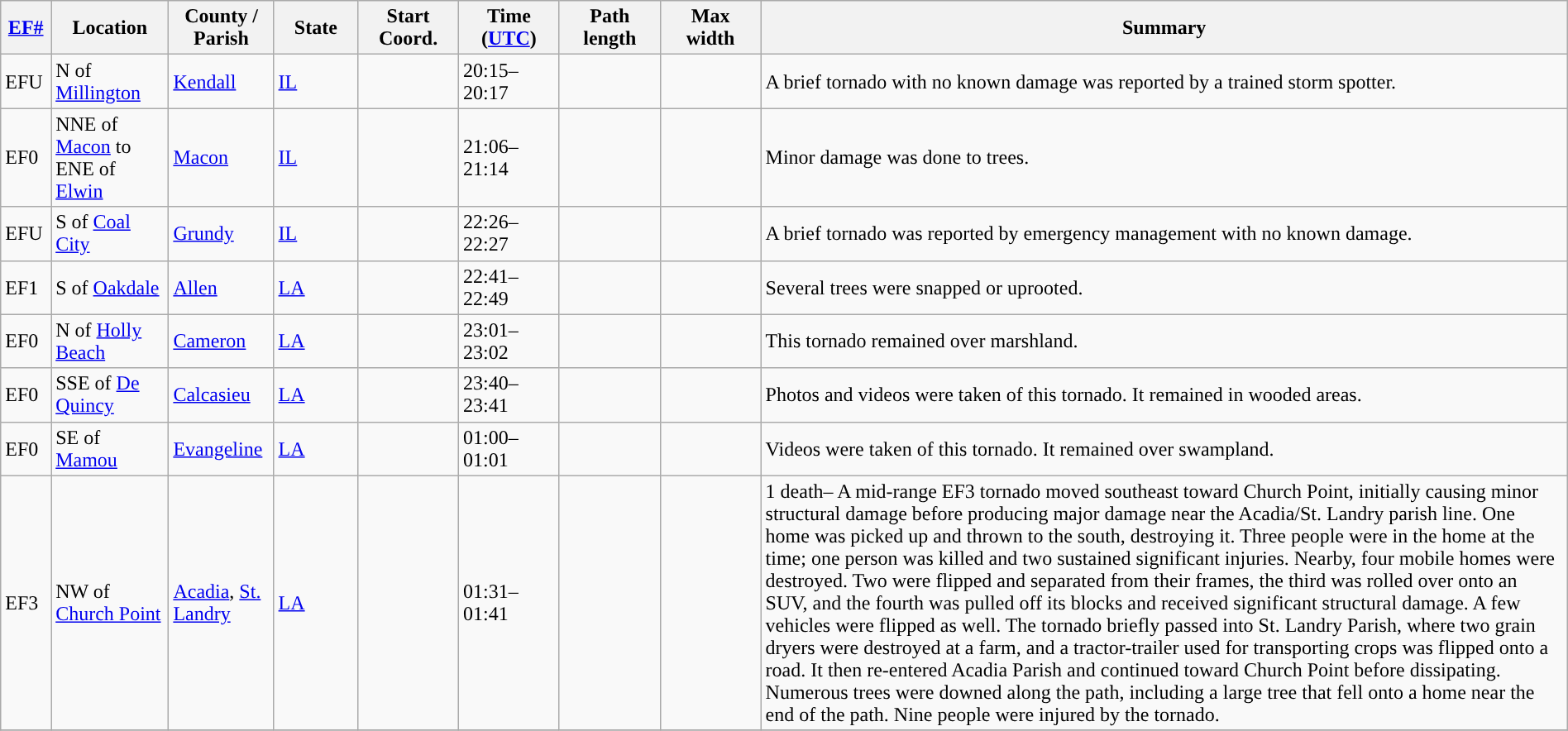<table class="wikitable sortable" style="width:100%;">
<tr>
<th scope="col"  style="width:3%; text-align:center;"><a href='#'>EF#</a></th>
<th scope="col"  style="width:7%; text-align:center;" class="unsortable">Location</th>
<th scope="col"  style="width:6%; text-align:center;" class="unsortable">County / Parish</th>
<th scope="col"  style="width:5%; text-align:center;">State</th>
<th scope="col"  style="width:6%; text-align:center;">Start Coord.</th>
<th scope="col"  style="width:6%; text-align:center;">Time (<a href='#'>UTC</a>)</th>
<th scope="col"  style="width:6%; text-align:center;">Path length</th>
<th scope="col"  style="width:6%; text-align:center;">Max width</th>
<th scope="col" class="unsortable" style="width:48%; text-align:center;">Summary</th>
</tr>
<tr>
<td>EFU</td>
<td>N of <a href='#'>Millington</a></td>
<td><a href='#'>Kendall</a></td>
<td><a href='#'>IL</a></td>
<td></td>
<td>20:15–20:17</td>
<td></td>
<td></td>
<td>A brief tornado with no known damage was reported by a trained storm spotter.</td>
</tr>
<tr>
<td>EF0</td>
<td>NNE of <a href='#'>Macon</a> to ENE of <a href='#'>Elwin</a></td>
<td><a href='#'>Macon</a></td>
<td><a href='#'>IL</a></td>
<td></td>
<td>21:06–21:14</td>
<td></td>
<td></td>
<td>Minor damage was done to trees.</td>
</tr>
<tr>
<td>EFU</td>
<td>S of <a href='#'>Coal City</a></td>
<td><a href='#'>Grundy</a></td>
<td><a href='#'>IL</a></td>
<td></td>
<td>22:26–22:27</td>
<td></td>
<td></td>
<td>A brief tornado was reported by emergency management with no known damage.</td>
</tr>
<tr>
<td>EF1</td>
<td>S of <a href='#'>Oakdale</a></td>
<td><a href='#'>Allen</a></td>
<td><a href='#'>LA</a></td>
<td></td>
<td>22:41–22:49</td>
<td></td>
<td></td>
<td>Several trees were snapped or uprooted.</td>
</tr>
<tr>
<td>EF0</td>
<td>N of <a href='#'>Holly Beach</a></td>
<td><a href='#'>Cameron</a></td>
<td><a href='#'>LA</a></td>
<td></td>
<td>23:01–23:02</td>
<td></td>
<td></td>
<td>This tornado remained over marshland.</td>
</tr>
<tr>
<td>EF0</td>
<td>SSE of <a href='#'>De Quincy</a></td>
<td><a href='#'>Calcasieu</a></td>
<td><a href='#'>LA</a></td>
<td></td>
<td>23:40–23:41</td>
<td></td>
<td></td>
<td>Photos and videos were taken of this tornado. It remained in wooded areas.</td>
</tr>
<tr>
<td>EF0</td>
<td>SE of <a href='#'>Mamou</a></td>
<td><a href='#'>Evangeline</a></td>
<td><a href='#'>LA</a></td>
<td></td>
<td>01:00–01:01</td>
<td></td>
<td></td>
<td>Videos were taken of this tornado. It remained over swampland.</td>
</tr>
<tr>
<td>EF3</td>
<td>NW of <a href='#'>Church Point</a></td>
<td><a href='#'>Acadia</a>, <a href='#'>St. Landry</a></td>
<td><a href='#'>LA</a></td>
<td></td>
<td>01:31–01:41</td>
<td></td>
<td></td>
<td>1 death– A mid-range EF3 tornado moved southeast toward Church Point, initially causing minor structural damage before producing major damage near the Acadia/St. Landry parish line. One home was picked up and thrown  to the south, destroying it. Three people were in the home at the time; one person was killed and two sustained significant injuries. Nearby, four mobile homes were destroyed. Two were flipped and separated from their frames, the third was rolled over onto an SUV, and the fourth was pulled off its blocks and received significant structural damage. A few vehicles were flipped as well. The tornado briefly passed into St. Landry Parish, where two grain dryers were destroyed at a farm, and a tractor-trailer used for transporting crops was flipped onto a road. It then re-entered Acadia Parish and continued toward Church Point before dissipating. Numerous trees were downed along the path, including a large tree that fell onto a home near the end of the path. Nine people were injured by the tornado.</td>
</tr>
<tr>
</tr>
</table>
